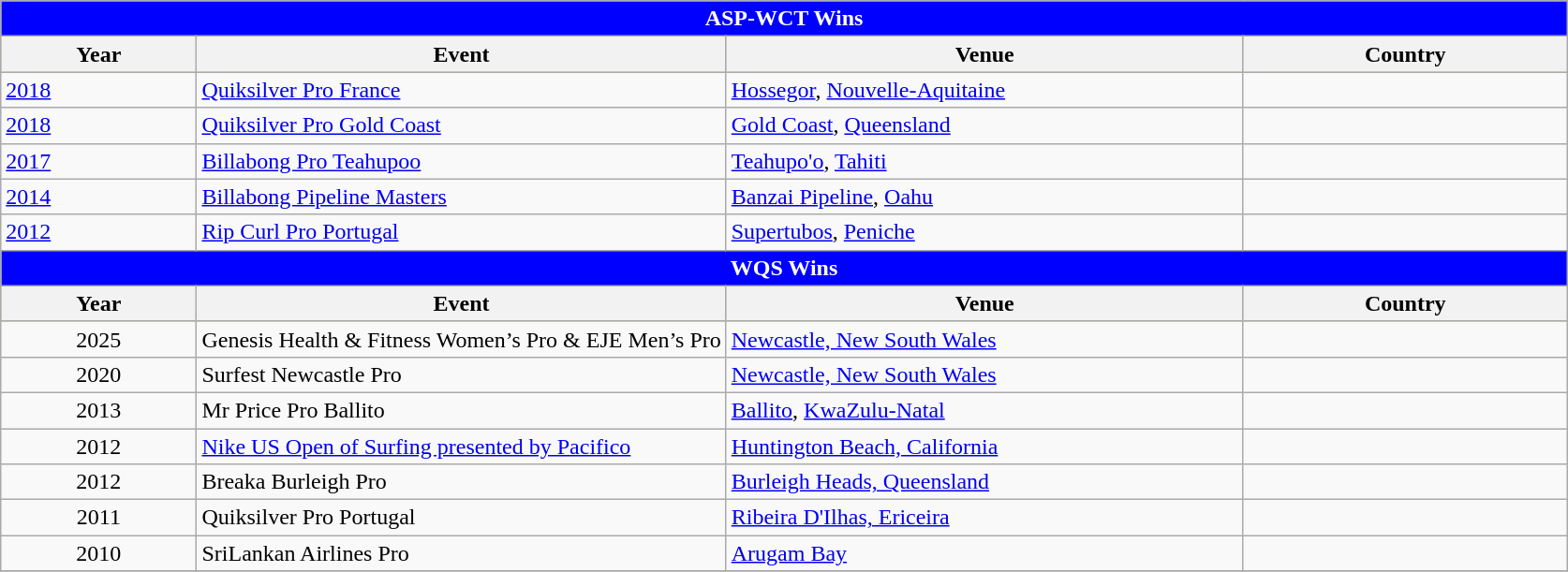<table class="wikitable">
<tr bgcolor=skyblue>
<td colspan=4; style="background: blue; color: white" align="center"><strong>ASP-WCT Wins</strong></td>
</tr>
<tr bgcolor=#bdb76b>
<th>Year</th>
<th>Event</th>
<th>Venue</th>
<th>Country</th>
</tr>
<tr>
<td><a href='#'>2018</a></td>
<td><a href='#'>Quiksilver Pro France</a></td>
<td><a href='#'>Hossegor</a>, <a href='#'>Nouvelle-Aquitaine</a></td>
<td></td>
</tr>
<tr>
<td><a href='#'>2018</a></td>
<td><a href='#'>Quiksilver Pro Gold Coast</a></td>
<td><a href='#'>Gold Coast</a>, <a href='#'>Queensland</a></td>
<td></td>
</tr>
<tr>
<td><a href='#'>2017</a></td>
<td><a href='#'>Billabong Pro Teahupoo</a></td>
<td><a href='#'>Teahupo'o</a>, <a href='#'>Tahiti</a></td>
<td></td>
</tr>
<tr>
<td><a href='#'>2014</a></td>
<td><a href='#'>Billabong Pipeline Masters</a></td>
<td><a href='#'>Banzai Pipeline</a>, <a href='#'>Oahu</a></td>
<td></td>
</tr>
<tr>
<td><a href='#'>2012</a></td>
<td><a href='#'>Rip Curl Pro Portugal</a></td>
<td><a href='#'>Supertubos</a>, <a href='#'>Peniche</a></td>
<td></td>
</tr>
<tr>
<td colspan=4; style="background: blue; color: white" align="center"><strong>WQS Wins</strong></td>
</tr>
<tr bgcolor=#bdb76b>
<th>Year</th>
<th width=   33.8%>Event</th>
<th width=     33%>Venue</th>
<th>Country</th>
</tr>
<tr>
<td style=text-align:center>2025</td>
<td>Genesis Health & Fitness Women’s Pro & EJE Men’s Pro</td>
<td><a href='#'>Newcastle, New South Wales</a></td>
<td></td>
</tr>
<tr>
<td style=text-align:center>2020</td>
<td>Surfest Newcastle Pro</td>
<td><a href='#'>Newcastle, New South Wales</a></td>
<td></td>
</tr>
<tr>
<td style=text-align:center>2013</td>
<td>Mr Price Pro Ballito</td>
<td><a href='#'>Ballito</a>, <a href='#'>KwaZulu-Natal</a></td>
<td></td>
</tr>
<tr>
<td style=text-align:center>2012</td>
<td><a href='#'>Nike US Open of Surfing presented by Pacifico</a></td>
<td><a href='#'>Huntington Beach, California</a></td>
<td></td>
</tr>
<tr>
<td style=text-align:center>2012</td>
<td>Breaka Burleigh Pro</td>
<td><a href='#'>Burleigh Heads, Queensland</a></td>
<td></td>
</tr>
<tr>
<td style=text-align:center>2011</td>
<td>Quiksilver Pro Portugal</td>
<td><a href='#'>Ribeira D'Ilhas, Ericeira</a></td>
<td></td>
</tr>
<tr>
<td style=text-align:center>2010</td>
<td>SriLankan Airlines Pro</td>
<td><a href='#'>Arugam Bay</a></td>
<td></td>
</tr>
<tr>
</tr>
</table>
